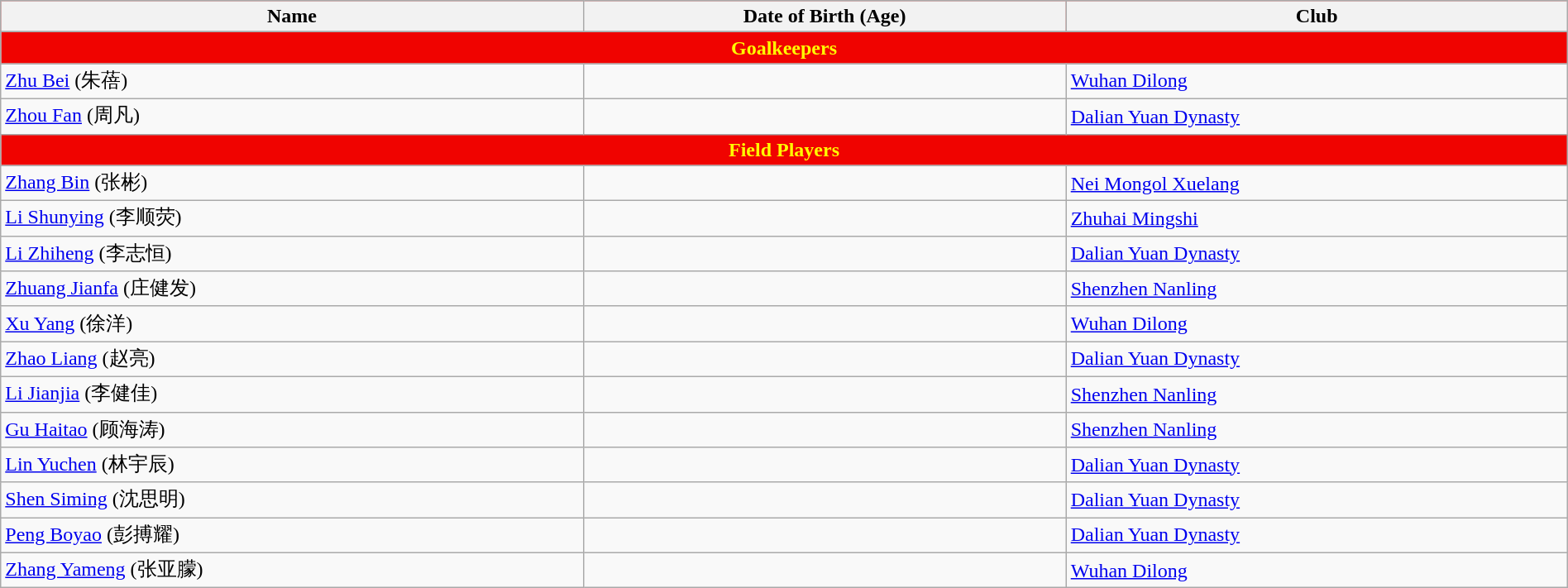<table width=100% class="wikitable">
<tr bgcolor=#F00300 style="text-align:center">
<th>Name</th>
<th>Date of Birth (Age)</th>
<th>Club</th>
</tr>
<tr>
</tr>
<tr bgcolor=#F00300 style="color:yellow">
<td colspan=6 style="text-align:center;"><strong>Goalkeepers</strong></td>
</tr>
<tr>
<td><a href='#'>Zhu Bei</a> (朱蓓)</td>
<td></td>
<td> <a href='#'>Wuhan Dilong</a></td>
</tr>
<tr>
<td><a href='#'>Zhou Fan</a> (周凡)</td>
<td></td>
<td> <a href='#'>Dalian Yuan Dynasty</a></td>
</tr>
<tr bgcolor=#F00300 style="color:yellow">
<td colspan=6 style="text-align:center;"><strong>Field Players</strong></td>
</tr>
<tr>
<td><a href='#'>Zhang Bin</a> (张彬)</td>
<td></td>
<td> <a href='#'>Nei Mongol Xuelang</a></td>
</tr>
<tr>
<td><a href='#'>Li Shunying</a> (李顺荧)</td>
<td></td>
<td> <a href='#'>Zhuhai Mingshi</a></td>
</tr>
<tr>
<td><a href='#'>Li Zhiheng</a> (李志恒)</td>
<td></td>
<td> <a href='#'>Dalian Yuan Dynasty</a></td>
</tr>
<tr>
<td><a href='#'>Zhuang Jianfa</a> (庄健发)</td>
<td></td>
<td> <a href='#'>Shenzhen Nanling</a></td>
</tr>
<tr>
<td><a href='#'>Xu Yang</a> (徐洋)</td>
<td></td>
<td> <a href='#'>Wuhan Dilong</a></td>
</tr>
<tr>
<td><a href='#'>Zhao Liang</a> (赵亮)</td>
<td></td>
<td> <a href='#'>Dalian Yuan Dynasty</a></td>
</tr>
<tr>
<td><a href='#'>Li Jianjia</a> (李健佳)</td>
<td></td>
<td> <a href='#'>Shenzhen Nanling</a></td>
</tr>
<tr>
<td><a href='#'>Gu Haitao</a> (顾海涛)</td>
<td></td>
<td> <a href='#'>Shenzhen Nanling</a></td>
</tr>
<tr>
<td><a href='#'>Lin Yuchen</a> (林宇辰)</td>
<td></td>
<td> <a href='#'>Dalian Yuan Dynasty</a></td>
</tr>
<tr>
<td><a href='#'>Shen Siming</a> (沈思明)</td>
<td></td>
<td> <a href='#'>Dalian Yuan Dynasty</a></td>
</tr>
<tr>
<td><a href='#'>Peng Boyao</a> (彭搏耀)</td>
<td></td>
<td> <a href='#'>Dalian Yuan Dynasty</a></td>
</tr>
<tr>
<td><a href='#'>Zhang Yameng</a> (张亚朦)</td>
<td></td>
<td> <a href='#'>Wuhan Dilong</a></td>
</tr>
</table>
